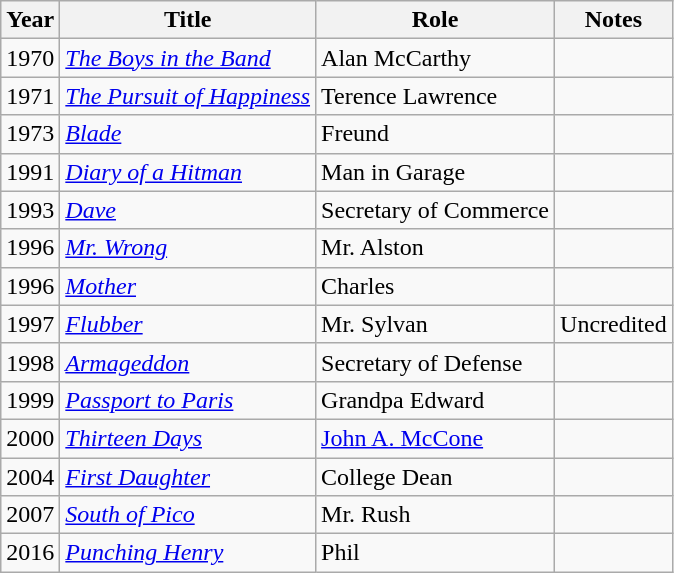<table class="wikitable sortable">
<tr>
<th>Year</th>
<th>Title</th>
<th>Role</th>
<th>Notes</th>
</tr>
<tr>
<td>1970</td>
<td><a href='#'><em>The Boys in the Band</em></a></td>
<td>Alan McCarthy</td>
<td></td>
</tr>
<tr>
<td>1971</td>
<td><a href='#'><em>The Pursuit of Happiness</em></a></td>
<td>Terence Lawrence</td>
<td></td>
</tr>
<tr>
<td>1973</td>
<td><a href='#'><em>Blade</em></a></td>
<td>Freund</td>
<td></td>
</tr>
<tr>
<td>1991</td>
<td><em><a href='#'>Diary of a Hitman</a></em></td>
<td>Man in Garage</td>
<td></td>
</tr>
<tr>
<td>1993</td>
<td><a href='#'><em>Dave</em></a></td>
<td>Secretary of Commerce</td>
<td></td>
</tr>
<tr>
<td>1996</td>
<td><em><a href='#'>Mr. Wrong</a></em></td>
<td>Mr. Alston</td>
<td></td>
</tr>
<tr>
<td>1996</td>
<td><a href='#'><em>Mother</em></a></td>
<td>Charles</td>
<td></td>
</tr>
<tr>
<td>1997</td>
<td><a href='#'><em>Flubber</em></a></td>
<td>Mr. Sylvan</td>
<td>Uncredited</td>
</tr>
<tr>
<td>1998</td>
<td><a href='#'><em>Armageddon</em></a></td>
<td>Secretary of Defense</td>
<td></td>
</tr>
<tr>
<td>1999</td>
<td><em><a href='#'>Passport to Paris</a></em></td>
<td>Grandpa Edward</td>
<td></td>
</tr>
<tr>
<td>2000</td>
<td><a href='#'><em>Thirteen Days</em></a></td>
<td><a href='#'>John A. McCone</a></td>
<td></td>
</tr>
<tr>
<td>2004</td>
<td><a href='#'><em>First Daughter</em></a></td>
<td>College Dean</td>
<td></td>
</tr>
<tr>
<td>2007</td>
<td><em><a href='#'>South of Pico</a></em></td>
<td>Mr. Rush</td>
<td></td>
</tr>
<tr>
<td>2016</td>
<td><em><a href='#'>Punching Henry</a></em></td>
<td>Phil</td>
<td></td>
</tr>
</table>
